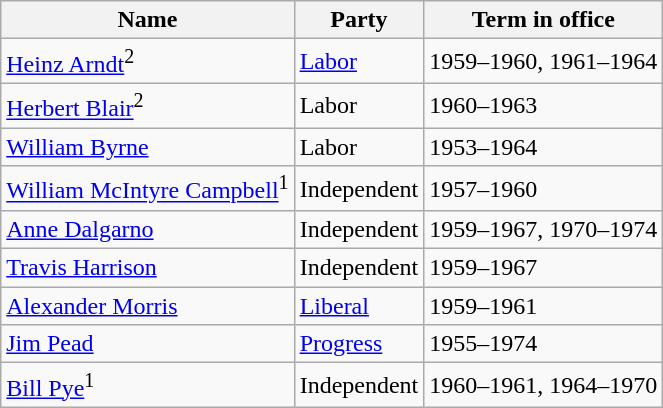<table class="wikitable sortable">
<tr>
<th><strong>Name</strong></th>
<th><strong>Party</strong></th>
<th><strong>Term in office</strong></th>
</tr>
<tr>
<td><a href='#'>Heinz Arndt</a><sup>2</sup></td>
<td><a href='#'>Labor</a></td>
<td>1959–1960, 1961–1964</td>
</tr>
<tr>
<td><a href='#'>Herbert Blair</a><sup>2</sup></td>
<td>Labor</td>
<td>1960–1963</td>
</tr>
<tr>
<td><a href='#'>William Byrne</a></td>
<td>Labor</td>
<td>1953–1964</td>
</tr>
<tr>
<td><a href='#'>William McIntyre Campbell</a><sup>1</sup></td>
<td>Independent</td>
<td>1957–1960</td>
</tr>
<tr>
<td><a href='#'>Anne Dalgarno</a></td>
<td>Independent</td>
<td>1959–1967, 1970–1974</td>
</tr>
<tr>
<td><a href='#'>Travis Harrison</a></td>
<td>Independent</td>
<td>1959–1967</td>
</tr>
<tr>
<td><a href='#'>Alexander Morris</a></td>
<td><a href='#'>Liberal</a></td>
<td>1959–1961</td>
</tr>
<tr>
<td><a href='#'>Jim Pead</a></td>
<td><a href='#'>Progress</a></td>
<td>1955–1974</td>
</tr>
<tr>
<td><a href='#'>Bill Pye</a><sup>1</sup></td>
<td>Independent</td>
<td>1960–1961, 1964–1970</td>
</tr>
</table>
